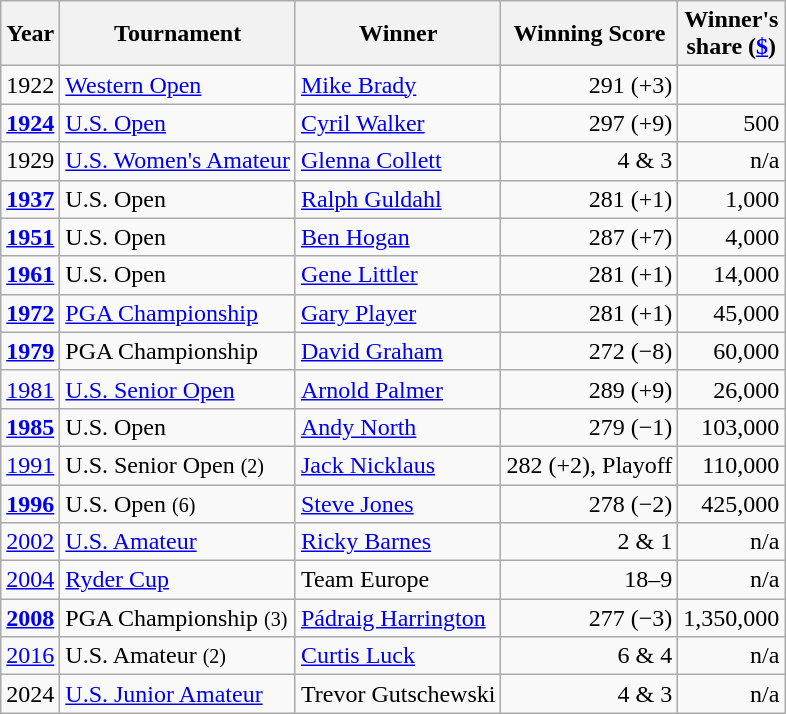<table class="wikitable sortable">
<tr>
<th>Year</th>
<th>Tournament</th>
<th>Winner</th>
<th>Winning Score</th>
<th>Winner's<br>share (<a href='#'>$</a>)</th>
</tr>
<tr>
<td align=center>1922</td>
<td><a href='#'>Western Open</a></td>
<td> <a href='#'>Mike Brady</a></td>
<td align=right>291 (+3)</td>
<td align=right></td>
</tr>
<tr>
<td align="center"><strong><a href='#'>1924</a></strong></td>
<td><a href='#'>U.S. Open</a></td>
<td> <a href='#'>Cyril Walker</a></td>
<td align="right">297 (+9)</td>
<td align="right">500</td>
</tr>
<tr>
<td align=center>1929</td>
<td><a href='#'>U.S. Women's Amateur</a></td>
<td> <a href='#'>Glenna Collett</a></td>
<td align=right>4 & 3</td>
<td align=right>n/a</td>
</tr>
<tr>
<td align=center><strong><a href='#'>1937</a></strong></td>
<td U.S. Open (golf)>U.S. Open</td>
<td>  <a href='#'>Ralph Guldahl</a></td>
<td align=right>281 (+1)</td>
<td align=right>1,000</td>
</tr>
<tr>
<td align=center><strong><a href='#'>1951</a></strong></td>
<td U.S. Open (golf)>U.S. Open</td>
<td> <a href='#'>Ben Hogan</a></td>
<td align=right>287 (+7)</td>
<td align=right>4,000</td>
</tr>
<tr>
<td align=center><strong><a href='#'>1961</a></strong></td>
<td U.S. Open (golf)>U.S. Open</td>
<td> <a href='#'>Gene Littler</a></td>
<td align=right>281 (+1)</td>
<td align=right>14,000</td>
</tr>
<tr>
<td align=center><strong><a href='#'>1972</a></strong></td>
<td><a href='#'>PGA Championship</a></td>
<td> <a href='#'>Gary Player</a></td>
<td align=right>281 (+1)</td>
<td align=right>45,000</td>
</tr>
<tr>
<td align=center><strong><a href='#'>1979</a></strong></td>
<td>PGA Championship</td>
<td> <a href='#'>David Graham</a></td>
<td align=right>272 (−8)</td>
<td align=right>60,000</td>
</tr>
<tr>
<td align=center><a href='#'>1981</a></td>
<td><a href='#'>U.S. Senior Open</a></td>
<td> <a href='#'>Arnold Palmer</a></td>
<td align=right>289 (+9)</td>
<td align=right>26,000</td>
</tr>
<tr>
<td align=center><strong><a href='#'>1985</a></strong></td>
<td U.S. Open (golf)>U.S. Open</td>
<td> <a href='#'>Andy North</a></td>
<td align=right>279 (−1)</td>
<td align=right>103,000</td>
</tr>
<tr>
<td align=center><a href='#'>1991</a></td>
<td>U.S. Senior Open <small>(2)</small></td>
<td> <a href='#'>Jack Nicklaus</a></td>
<td align=right>282 (+2), Playoff</td>
<td align=right>110,000</td>
</tr>
<tr>
<td align=center><strong><a href='#'>1996</a></strong></td>
<td U.S. Open (golf)>U.S. Open <small>(6)</small></td>
<td> <a href='#'>Steve Jones</a></td>
<td align=right>278 (−2)</td>
<td align=right>425,000</td>
</tr>
<tr>
<td align=center><a href='#'>2002</a></td>
<td><a href='#'>U.S. Amateur</a></td>
<td> <a href='#'>Ricky Barnes</a></td>
<td align=right>2 & 1</td>
<td align=right>n/a</td>
</tr>
<tr>
<td align=center><a href='#'>2004</a></td>
<td><a href='#'>Ryder Cup</a></td>
<td> Team Europe</td>
<td align=right>18–9</td>
<td align=right>n/a</td>
</tr>
<tr>
<td align=center><strong><a href='#'>2008</a></strong></td>
<td>PGA Championship <small>(3)</small></td>
<td> <a href='#'>Pádraig Harrington</a></td>
<td align=right>277 (−3)</td>
<td align=right>1,350,000</td>
</tr>
<tr>
<td align=center><a href='#'>2016</a></td>
<td>U.S. Amateur <small>(2)</small></td>
<td> <a href='#'>Curtis Luck</a></td>
<td align=right>6 & 4</td>
<td align=right>n/a</td>
</tr>
<tr>
<td align=center>2024</td>
<td><a href='#'>U.S. Junior Amateur</a></td>
<td> Trevor Gutschewski</td>
<td align=right>4 & 3</td>
<td align=right>n/a</td>
</tr>
</table>
